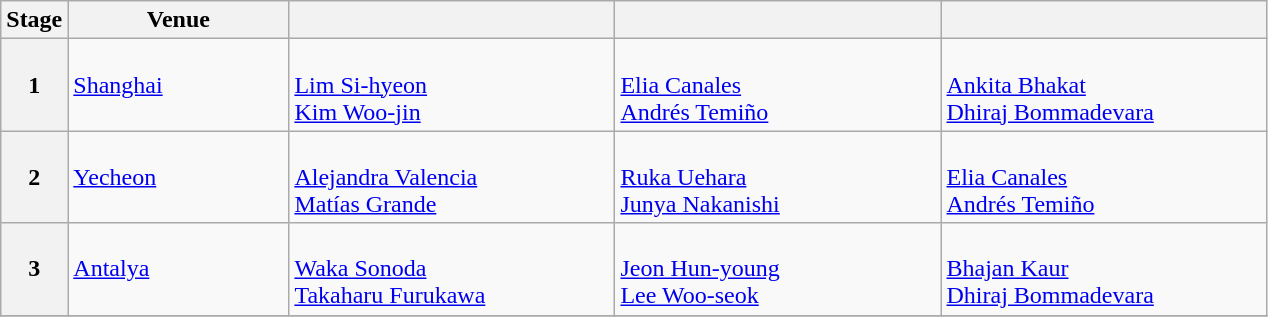<table class="wikitable">
<tr>
<th>Stage</th>
<th width=140>Venue</th>
<th width=210></th>
<th width=210></th>
<th width=210></th>
</tr>
<tr>
<th>1</th>
<td> <a href='#'>Shanghai</a></td>
<td> <br> <a href='#'>Lim Si-hyeon</a> <br> <a href='#'>Kim Woo-jin</a></td>
<td> <br> <a href='#'>Elia Canales</a> <br> <a href='#'>Andrés Temiño</a></td>
<td> <br> <a href='#'>Ankita Bhakat</a> <br> <a href='#'>Dhiraj Bommadevara</a></td>
</tr>
<tr>
<th>2</th>
<td> <a href='#'>Yecheon</a></td>
<td> <br> <a href='#'>Alejandra Valencia</a> <br> <a href='#'>Matías Grande</a></td>
<td> <br> <a href='#'>Ruka Uehara</a> <br> <a href='#'>Junya Nakanishi</a></td>
<td> <br> <a href='#'>Elia Canales</a> <br> <a href='#'>Andrés Temiño</a></td>
</tr>
<tr>
<th>3</th>
<td> <a href='#'>Antalya</a></td>
<td> <br> <a href='#'>Waka Sonoda</a> <br> <a href='#'>Takaharu Furukawa</a></td>
<td> <br> <a href='#'>Jeon Hun-young</a> <br> <a href='#'>Lee Woo-seok</a></td>
<td> <br> <a href='#'>Bhajan Kaur</a> <br> <a href='#'>Dhiraj Bommadevara</a></td>
</tr>
<tr>
</tr>
</table>
